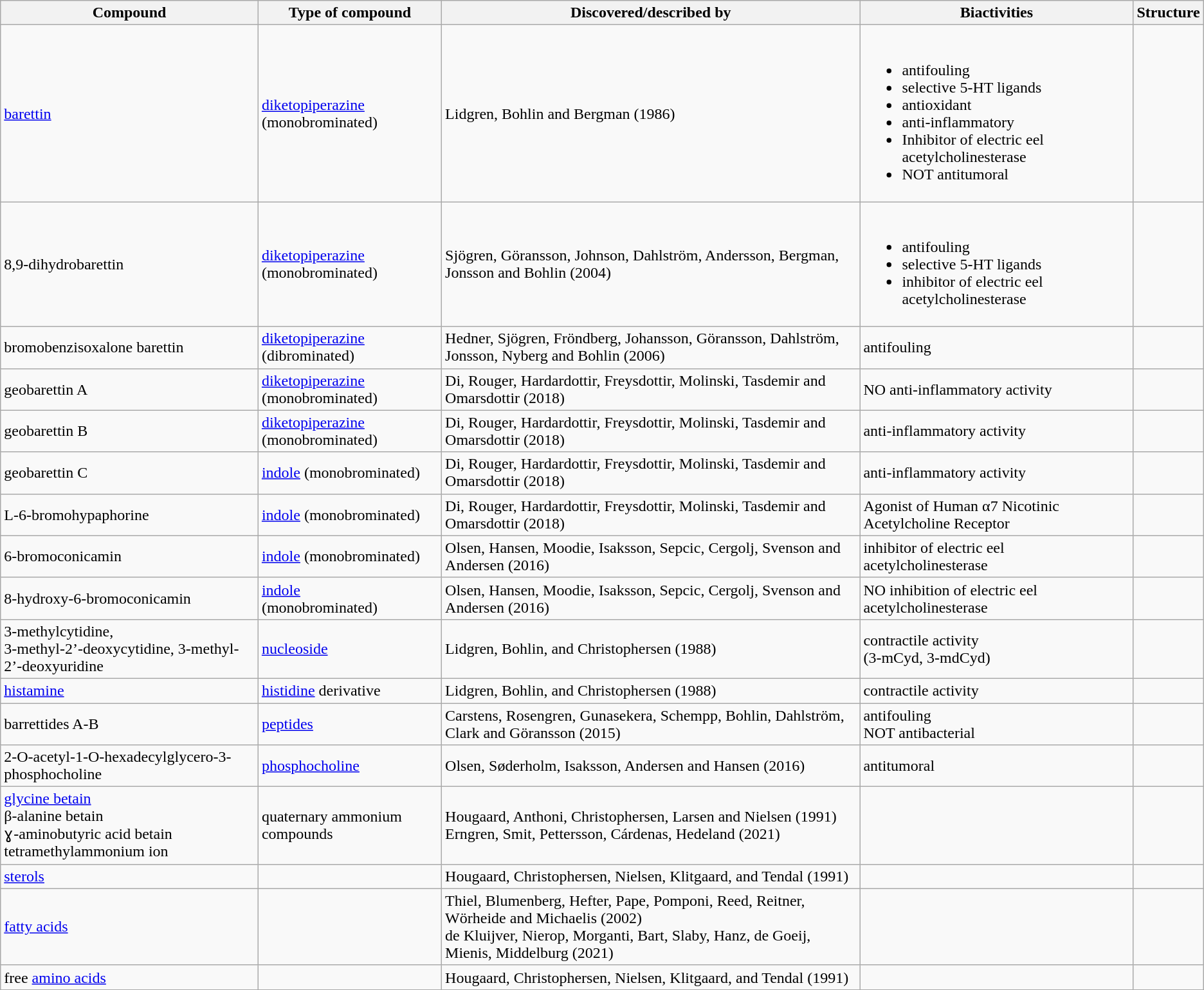<table class="wikitable">
<tr>
<th>Compound</th>
<th>Type of compound</th>
<th>Discovered/described by</th>
<th>Biactivities</th>
<th>Structure</th>
</tr>
<tr>
<td><a href='#'>barettin</a></td>
<td><a href='#'>diketopiperazine</a> (monobrominated)</td>
<td>Lidgren, Bohlin and Bergman (1986)</td>
<td><br><ul><li>antifouling</li><li>selective 5-HT ligands</li><li>antioxidant</li><li>anti-inflammatory</li><li>Inhibitor of electric eel acetylcholinesterase</li><li>NOT antitumoral</li></ul></td>
<td></td>
</tr>
<tr>
<td>8,9-dihydrobarettin</td>
<td><a href='#'>diketopiperazine</a> (monobrominated)</td>
<td>Sjögren, Göransson, Johnson, Dahlström, Andersson, Bergman, Jonsson and Bohlin (2004)</td>
<td><br><ul><li>antifouling</li><li>selective 5-HT ligands</li><li>inhibitor of electric eel acetylcholinesterase</li></ul></td>
<td></td>
</tr>
<tr>
<td>bromobenzisoxalone barettin</td>
<td><a href='#'>diketopiperazine</a> (dibrominated)</td>
<td>Hedner, Sjögren, Fröndberg, Johansson, Göransson, Dahlström, Jonsson, Nyberg and Bohlin (2006)</td>
<td>antifouling</td>
<td></td>
</tr>
<tr>
<td>geobarettin A</td>
<td><a href='#'>diketopiperazine</a> (monobrominated)</td>
<td>Di, Rouger, Hardardottir, Freysdottir, Molinski, Tasdemir and Omarsdottir (2018)</td>
<td>NO anti-inflammatory activity</td>
<td></td>
</tr>
<tr>
<td>geobarettin B</td>
<td><a href='#'>diketopiperazine</a> (monobrominated)</td>
<td>Di, Rouger, Hardardottir, Freysdottir, Molinski, Tasdemir and Omarsdottir (2018)</td>
<td>anti-inflammatory activity</td>
<td></td>
</tr>
<tr>
<td>geobarettin C</td>
<td><a href='#'>indole</a> (monobrominated)</td>
<td>Di, Rouger, Hardardottir, Freysdottir, Molinski, Tasdemir and Omarsdottir (2018)</td>
<td>anti-inflammatory activity</td>
<td></td>
</tr>
<tr>
<td>L-6-bromohypaphorine</td>
<td><a href='#'>indole</a> (monobrominated)</td>
<td>Di, Rouger, Hardardottir, Freysdottir, Molinski, Tasdemir and Omarsdottir (2018)</td>
<td>Agonist of Human α7 Nicotinic Acetylcholine Receptor</td>
<td></td>
</tr>
<tr>
<td>6-bromoconicamin</td>
<td><a href='#'>indole</a> (monobrominated)</td>
<td>Olsen, Hansen, Moodie, Isaksson, Sepcic, Cergolj, Svenson and Andersen (2016)</td>
<td>inhibitor of electric eel acetylcholinesterase</td>
<td></td>
</tr>
<tr>
<td>8-hydroxy-6-bromoconicamin</td>
<td><a href='#'>indole</a><br>(monobrominated)</td>
<td>Olsen, Hansen, Moodie, Isaksson, Sepcic, Cergolj, Svenson and Andersen (2016)</td>
<td>NO inhibition of electric eel acetylcholinesterase</td>
<td></td>
</tr>
<tr>
<td>3-methylcytidine,<br>3-methyl-2’-deoxycytidine,  3-methyl-2’-deoxyuridine</td>
<td><a href='#'>nucleoside</a></td>
<td>Lidgren, Bohlin, and Christophersen (1988)</td>
<td>contractile activity<br>(3-mCyd, 3-mdCyd)</td>
<td></td>
</tr>
<tr>
<td><a href='#'>histamine</a></td>
<td><a href='#'>histidine</a> derivative</td>
<td>Lidgren, Bohlin, and Christophersen (1988)</td>
<td>contractile activity</td>
<td></td>
</tr>
<tr>
<td>barrettides A-B</td>
<td><a href='#'>peptides</a></td>
<td>Carstens, Rosengren, Gunasekera, Schempp, Bohlin, Dahlström, Clark and Göransson (2015)</td>
<td>antifouling<br>NOT antibacterial</td>
<td></td>
</tr>
<tr>
<td>2-O-acetyl-1-O-hexadecylglycero-3-phosphocholine</td>
<td><a href='#'>phosphocholine</a></td>
<td>Olsen, Søderholm, Isaksson, Andersen and Hansen (2016)</td>
<td>antitumoral</td>
<td></td>
</tr>
<tr>
<td><a href='#'>glycine betain</a><br>β-alanine betain<br>ɣ-aminobutyric acid betain<br>tetramethylammonium ion</td>
<td>quaternary ammonium compounds</td>
<td>Hougaard, Anthoni, Christophersen, Larsen and Nielsen (1991)<br>Erngren, Smit, Pettersson, Cárdenas, Hedeland (2021)</td>
<td></td>
<td></td>
</tr>
<tr>
<td><a href='#'>sterols</a></td>
<td></td>
<td>Hougaard, Christophersen, Nielsen, Klitgaard, and Tendal (1991)</td>
<td></td>
<td></td>
</tr>
<tr>
<td><a href='#'>fatty acids</a></td>
<td></td>
<td>Thiel, Blumenberg, Hefter, Pape, Pomponi, Reed, Reitner,<br>Wörheide and Michaelis (2002)<br>de Kluijver, Nierop, Morganti, Bart, Slaby, Hanz, de Goeij, Mienis, Middelburg (2021)</td>
<td></td>
<td></td>
</tr>
<tr>
<td>free <a href='#'>amino acids</a></td>
<td></td>
<td>Hougaard, Christophersen, Nielsen, Klitgaard, and Tendal (1991)</td>
<td></td>
<td></td>
</tr>
</table>
